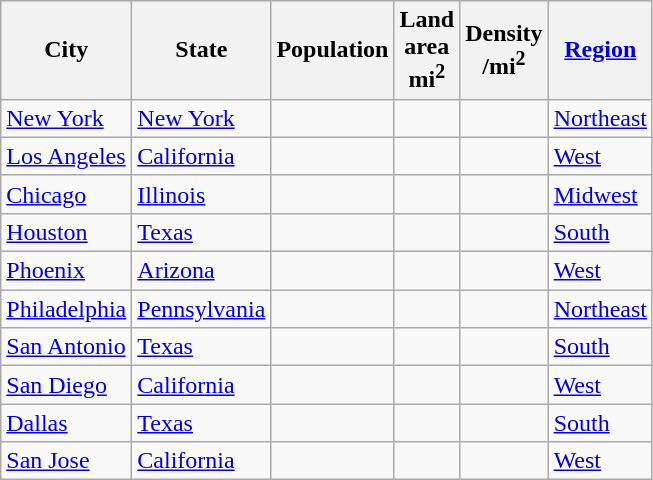<table class="sortable wikitable sticky-header static-row-numbers sort-under col1left col2left col6left" >
<tr>
<th>City</th>
<th>State</th>
<th>Population</th>
<th>Land<br>area<br>mi<sup>2</sup></th>
<th>Density<br>/mi<sup>2</sup></th>
<th><a href='#'>Region</a></th>
</tr>
<tr>
<td><a href='#'>New York</a></td>
<td><a href='#'>New York</a></td>
<td></td>
<td></td>
<td></td>
<td><a href='#'>Northeast</a></td>
</tr>
<tr>
<td><a href='#'>Los Angeles</a></td>
<td><a href='#'>California</a></td>
<td></td>
<td></td>
<td></td>
<td><a href='#'>West</a></td>
</tr>
<tr>
<td><a href='#'>Chicago</a></td>
<td><a href='#'>Illinois</a></td>
<td></td>
<td></td>
<td></td>
<td><a href='#'>Midwest</a></td>
</tr>
<tr>
<td><a href='#'>Houston</a></td>
<td><a href='#'>Texas</a></td>
<td></td>
<td></td>
<td></td>
<td><a href='#'>South</a></td>
</tr>
<tr>
<td><a href='#'>Phoenix</a></td>
<td><a href='#'>Arizona</a></td>
<td></td>
<td></td>
<td></td>
<td><a href='#'>West</a></td>
</tr>
<tr>
<td><a href='#'>Philadelphia</a></td>
<td><a href='#'>Pennsylvania</a></td>
<td></td>
<td></td>
<td></td>
<td><a href='#'>Northeast</a></td>
</tr>
<tr>
<td><a href='#'>San Antonio</a></td>
<td><a href='#'>Texas</a></td>
<td></td>
<td></td>
<td></td>
<td><a href='#'>South</a></td>
</tr>
<tr>
<td><a href='#'>San Diego</a></td>
<td><a href='#'>California</a></td>
<td></td>
<td></td>
<td></td>
<td><a href='#'>West</a></td>
</tr>
<tr>
<td><a href='#'>Dallas</a></td>
<td><a href='#'>Texas</a></td>
<td></td>
<td></td>
<td></td>
<td><a href='#'>South</a></td>
</tr>
<tr>
<td><a href='#'>San Jose</a></td>
<td><a href='#'>California</a></td>
<td></td>
<td></td>
<td></td>
<td><a href='#'>West</a></td>
</tr>
</table>
